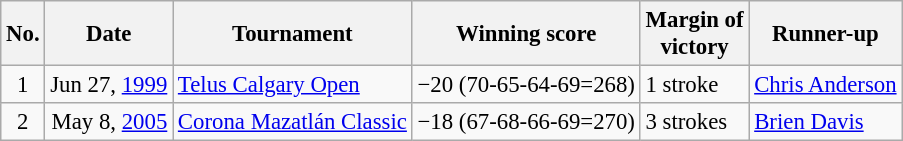<table class="wikitable" style="font-size:95%;">
<tr>
<th>No.</th>
<th>Date</th>
<th>Tournament</th>
<th>Winning score</th>
<th>Margin of<br>victory</th>
<th>Runner-up</th>
</tr>
<tr>
<td align=center>1</td>
<td align=right>Jun 27, <a href='#'>1999</a></td>
<td><a href='#'>Telus Calgary Open</a></td>
<td>−20 (70-65-64-69=268)</td>
<td>1 stroke</td>
<td> <a href='#'>Chris Anderson</a></td>
</tr>
<tr>
<td align=center>2</td>
<td align=right>May 8, <a href='#'>2005</a></td>
<td><a href='#'>Corona Mazatlán Classic</a></td>
<td>−18 (67-68-66-69=270)</td>
<td>3 strokes</td>
<td> <a href='#'>Brien Davis</a></td>
</tr>
</table>
